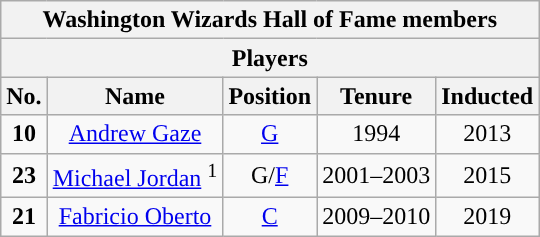<table class="wikitable" style="text-align:center">
<tr>
<th colspan="5">Washington Wizards Hall of Fame members</th>
</tr>
<tr>
<th colspan="5" style="text-align:center; ">Players</th>
</tr>
<tr>
<th>No.</th>
<th>Name</th>
<th>Position</th>
<th>Tenure</th>
<th>Inducted</th>
</tr>
<tr>
<td><strong>10</strong></td>
<td><a href='#'>Andrew Gaze</a></td>
<td><a href='#'>G</a></td>
<td>1994</td>
<td>2013</td>
</tr>
<tr>
<td><strong>23</strong></td>
<td><a href='#'>Michael Jordan</a> <sup>1</sup></td>
<td>G/<a href='#'>F</a></td>
<td>2001–2003</td>
<td>2015</td>
</tr>
<tr>
<td><strong>21</strong></td>
<td><a href='#'>Fabricio Oberto</a></td>
<td><a href='#'>C</a></td>
<td>2009–2010</td>
<td>2019</td>
</tr>
</table>
